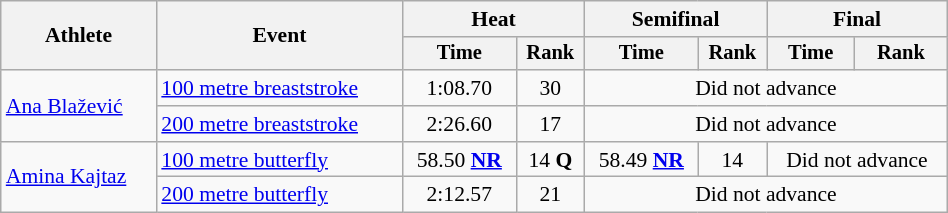<table class="wikitable" style="text-align:center; font-size:90%; width:50%;">
<tr>
<th rowspan="2">Athlete</th>
<th rowspan="2">Event</th>
<th colspan="2">Heat</th>
<th colspan="2">Semifinal</th>
<th colspan="2">Final</th>
</tr>
<tr style="font-size:95%">
<th>Time</th>
<th>Rank</th>
<th>Time</th>
<th>Rank</th>
<th>Time</th>
<th>Rank</th>
</tr>
<tr>
<td align=left rowspan=2><a href='#'>Ana Blažević</a></td>
<td align=left><a href='#'>100 metre breaststroke</a></td>
<td>1:08.70</td>
<td>30</td>
<td colspan=4>Did not advance</td>
</tr>
<tr>
<td align=left><a href='#'>200 metre breaststroke</a></td>
<td>2:26.60</td>
<td>17</td>
<td colspan=4>Did not advance</td>
</tr>
<tr>
<td align=left rowspan=2><a href='#'>Amina Kajtaz</a></td>
<td align=left><a href='#'>100 metre butterfly</a></td>
<td>58.50 <strong><a href='#'>NR</a></strong></td>
<td>14 <strong>Q</strong></td>
<td>58.49 <strong><a href='#'>NR</a></strong></td>
<td>14</td>
<td colspan="2">Did not advance</td>
</tr>
<tr>
<td align=left><a href='#'>200 metre butterfly</a></td>
<td>2:12.57</td>
<td>21</td>
<td colspan=4>Did not advance</td>
</tr>
</table>
